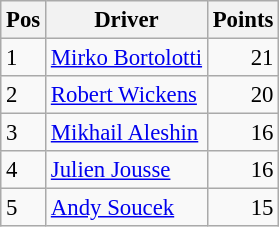<table class="wikitable" style="font-size: 95%;">
<tr>
<th>Pos</th>
<th>Driver</th>
<th>Points</th>
</tr>
<tr>
<td>1</td>
<td> <a href='#'>Mirko Bortolotti</a></td>
<td align="right">21</td>
</tr>
<tr>
<td>2</td>
<td> <a href='#'>Robert Wickens</a></td>
<td align="right">20</td>
</tr>
<tr>
<td>3</td>
<td> <a href='#'>Mikhail Aleshin</a></td>
<td align="right">16</td>
</tr>
<tr>
<td>4</td>
<td> <a href='#'>Julien Jousse</a></td>
<td align="right">16</td>
</tr>
<tr>
<td>5</td>
<td> <a href='#'>Andy Soucek</a></td>
<td align="right">15</td>
</tr>
</table>
